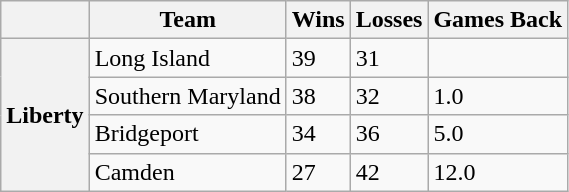<table class="wikitable">
<tr>
<th></th>
<th>Team</th>
<th>Wins</th>
<th>Losses</th>
<th>Games Back</th>
</tr>
<tr>
<th rowspan="4">Liberty</th>
<td>Long Island</td>
<td>39</td>
<td>31</td>
<td> </td>
</tr>
<tr>
<td>Southern Maryland</td>
<td>38</td>
<td>32</td>
<td>1.0</td>
</tr>
<tr>
<td>Bridgeport</td>
<td>34</td>
<td>36</td>
<td>5.0</td>
</tr>
<tr>
<td>Camden</td>
<td>27</td>
<td>42</td>
<td>12.0</td>
</tr>
</table>
